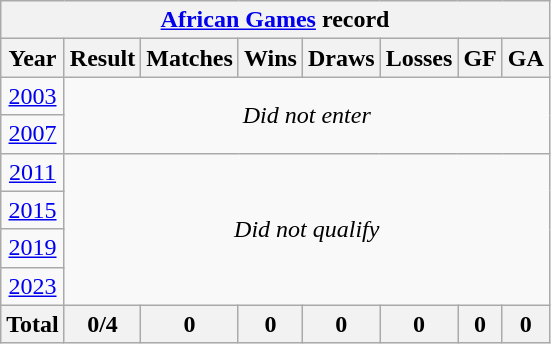<table class="wikitable" style="text-align: center;">
<tr>
<th colspan=8><a href='#'>African Games</a> record</th>
</tr>
<tr>
<th>Year</th>
<th>Result</th>
<th>Matches</th>
<th>Wins</th>
<th>Draws</th>
<th>Losses</th>
<th>GF</th>
<th>GA</th>
</tr>
<tr>
<td> <a href='#'>2003</a></td>
<td rowspan=2 colspan=8><em>Did not enter</em></td>
</tr>
<tr>
<td> <a href='#'>2007</a></td>
</tr>
<tr>
<td> <a href='#'>2011</a></td>
<td colspan=8 rowspan=4><em>Did not qualify</em></td>
</tr>
<tr>
<td> <a href='#'>2015</a></td>
</tr>
<tr>
<td> <a href='#'>2019</a></td>
</tr>
<tr>
<td> <a href='#'>2023</a></td>
</tr>
<tr>
<th>Total</th>
<th>0/4</th>
<th>0</th>
<th>0</th>
<th>0</th>
<th>0</th>
<th>0</th>
<th>0</th>
</tr>
</table>
